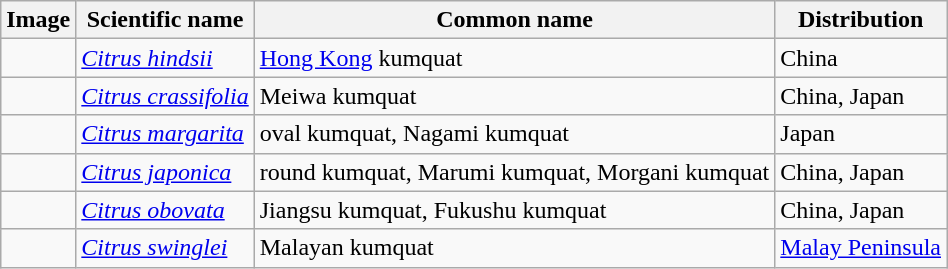<table class="wikitable">
<tr>
<th><strong>Image</strong></th>
<th><strong>Scientific name</strong></th>
<th><strong>Common name</strong></th>
<th><strong>Distribution</strong></th>
</tr>
<tr>
<td></td>
<td><em><a href='#'>Citrus hindsii</a></em></td>
<td><a href='#'>Hong Kong</a> kumquat</td>
<td>China</td>
</tr>
<tr>
<td></td>
<td><em><a href='#'>Citrus crassifolia</a></em></td>
<td>Meiwa kumquat</td>
<td>China, Japan</td>
</tr>
<tr>
<td></td>
<td><em><a href='#'>Citrus margarita</a></em></td>
<td>oval kumquat, Nagami kumquat</td>
<td>Japan</td>
</tr>
<tr>
<td></td>
<td><em><a href='#'>Citrus japonica</a></em></td>
<td>round kumquat, Marumi kumquat, Morgani kumquat</td>
<td>China, Japan</td>
</tr>
<tr>
<td></td>
<td><em><a href='#'>Citrus obovata</a></em></td>
<td>Jiangsu kumquat, Fukushu kumquat</td>
<td>China, Japan</td>
</tr>
<tr>
<td></td>
<td><em><a href='#'>Citrus swinglei</a></em></td>
<td>Malayan kumquat</td>
<td><a href='#'>Malay Peninsula</a></td>
</tr>
</table>
